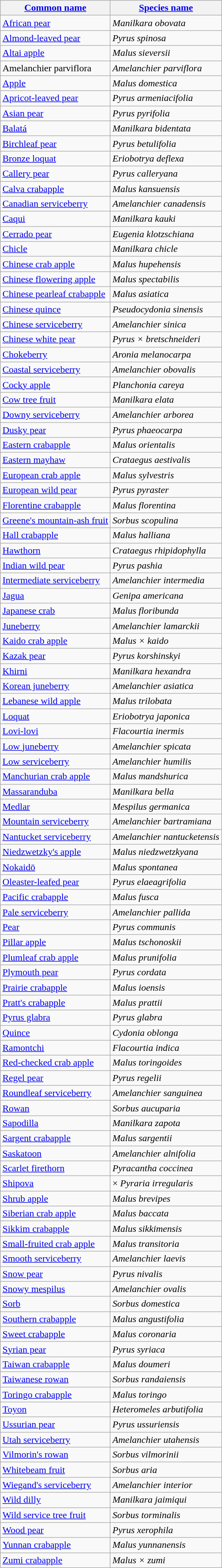<table class="wikitable sortable sticky-header">
<tr>
<th><a href='#'>Common name</a></th>
<th><a href='#'>Species name</a></th>
</tr>
<tr>
<td><a href='#'>African pear</a></td>
<td><em>Manilkara obovata</em></td>
</tr>
<tr>
<td><a href='#'>Almond-leaved pear</a></td>
<td><em>Pyrus spinosa</em></td>
</tr>
<tr>
<td><a href='#'>Altai apple</a></td>
<td><em>Malus sieversii</em></td>
</tr>
<tr>
<td>Amelanchier parviflora</td>
<td><em>Amelanchier parviflora</em></td>
</tr>
<tr>
<td><a href='#'>Apple</a></td>
<td><em>Malus domestica</em></td>
</tr>
<tr>
<td><a href='#'>Apricot-leaved pear</a></td>
<td><em>Pyrus armeniacifolia</em></td>
</tr>
<tr>
<td><a href='#'>Asian pear</a></td>
<td><em>Pyrus pyrifolia</em></td>
</tr>
<tr>
<td><a href='#'>Balatá</a></td>
<td><em>Manilkara bidentata</em></td>
</tr>
<tr>
<td><a href='#'>Birchleaf pear</a></td>
<td><em>Pyrus betulifolia</em></td>
</tr>
<tr>
<td><a href='#'>Bronze loquat</a></td>
<td><em>Eriobotrya deflexa</em></td>
</tr>
<tr>
<td><a href='#'>Callery pear</a></td>
<td><em>Pyrus calleryana</em></td>
</tr>
<tr>
<td><a href='#'>Calva crabapple</a></td>
<td><em>Malus kansuensis</em></td>
</tr>
<tr>
<td><a href='#'>Canadian serviceberry</a></td>
<td><em>Amelanchier canadensis</em></td>
</tr>
<tr>
<td><a href='#'>Caqui</a></td>
<td><em>Manilkara kauki</em></td>
</tr>
<tr>
<td><a href='#'>Cerrado pear</a></td>
<td><em>Eugenia klotzschiana</em></td>
</tr>
<tr>
<td><a href='#'>Chicle</a></td>
<td><em>Manilkara chicle</em></td>
</tr>
<tr>
<td><a href='#'>Chinese crab apple</a></td>
<td><em>Malus hupehensis</em></td>
</tr>
<tr>
<td><a href='#'>Chinese flowering apple</a></td>
<td><em>Malus spectabilis</em></td>
</tr>
<tr>
<td><a href='#'>Chinese pearleaf crabapple</a></td>
<td><em>Malus asiatica</em></td>
</tr>
<tr>
<td><a href='#'>Chinese quince</a></td>
<td><em>Pseudocydonia sinensis</em></td>
</tr>
<tr>
<td><a href='#'>Chinese serviceberry</a></td>
<td><em>Amelanchier sinica</em></td>
</tr>
<tr>
<td><a href='#'>Chinese white pear</a></td>
<td><em>Pyrus × bretschneideri</em></td>
</tr>
<tr>
<td><a href='#'>Chokeberry</a></td>
<td><em>Aronia melanocarpa</em></td>
</tr>
<tr>
<td><a href='#'>Coastal serviceberry</a></td>
<td><em>Amelanchier obovalis</em></td>
</tr>
<tr>
<td><a href='#'>Cocky apple</a></td>
<td><em>Planchonia careya</em></td>
</tr>
<tr>
<td><a href='#'>Cow tree fruit</a></td>
<td><em>Manilkara elata</em></td>
</tr>
<tr>
<td><a href='#'>Downy serviceberry</a></td>
<td><em>Amelanchier arborea</em></td>
</tr>
<tr>
<td><a href='#'>Dusky pear</a></td>
<td><em>Pyrus phaeocarpa</em></td>
</tr>
<tr>
<td><a href='#'>Eastern crabapple</a></td>
<td><em>Malus orientalis</em></td>
</tr>
<tr>
<td><a href='#'>Eastern mayhaw</a></td>
<td><em>Crataegus aestivalis</em></td>
</tr>
<tr>
<td><a href='#'>European crab apple</a></td>
<td><em>Malus sylvestris</em></td>
</tr>
<tr>
<td><a href='#'>European wild pear</a></td>
<td><em>Pyrus pyraster</em></td>
</tr>
<tr>
<td><a href='#'>Florentine crabapple</a></td>
<td><em>Malus florentina</em></td>
</tr>
<tr>
<td><a href='#'>Greene's mountain-ash fruit</a></td>
<td><em>Sorbus scopulina</em></td>
</tr>
<tr>
<td><a href='#'>Hall crabapple</a></td>
<td><em>Malus halliana</em></td>
</tr>
<tr>
<td><a href='#'>Hawthorn</a></td>
<td><em>Crataegus rhipidophylla</em></td>
</tr>
<tr>
<td><a href='#'>Indian wild pear</a></td>
<td><em>Pyrus pashia</em></td>
</tr>
<tr>
<td><a href='#'>Intermediate serviceberry</a></td>
<td><em>Amelanchier intermedia</em></td>
</tr>
<tr>
<td><a href='#'>Jagua</a></td>
<td><em>Genipa americana</em></td>
</tr>
<tr>
<td><a href='#'>Japanese crab</a></td>
<td><em>Malus floribunda</em></td>
</tr>
<tr>
<td><a href='#'>Juneberry</a></td>
<td><em>Amelanchier lamarckii</em></td>
</tr>
<tr>
<td><a href='#'>Kaido crab apple</a></td>
<td><em>Malus × kaido</em></td>
</tr>
<tr>
<td><a href='#'>Kazak pear</a></td>
<td><em>Pyrus korshinskyi</em></td>
</tr>
<tr>
<td><a href='#'>Khirni</a></td>
<td><em>Manilkara hexandra</em></td>
</tr>
<tr>
<td><a href='#'>Korean juneberry</a></td>
<td><em>Amelanchier asiatica</em></td>
</tr>
<tr>
<td><a href='#'>Lebanese wild apple</a></td>
<td><em>Malus trilobata</em></td>
</tr>
<tr>
<td><a href='#'>Loquat</a></td>
<td><em>Eriobotrya japonica</em></td>
</tr>
<tr>
<td><a href='#'>Lovi-lovi</a></td>
<td><em>Flacourtia inermis</em></td>
</tr>
<tr>
<td><a href='#'>Low juneberry</a></td>
<td><em>Amelanchier spicata</em></td>
</tr>
<tr>
<td><a href='#'>Low serviceberry</a></td>
<td><em>Amelanchier humilis</em></td>
</tr>
<tr>
<td><a href='#'>Manchurian crab apple</a></td>
<td><em>Malus mandshurica</em></td>
</tr>
<tr>
<td><a href='#'>Massaranduba</a></td>
<td><em>Manilkara bella</em></td>
</tr>
<tr>
<td><a href='#'>Medlar</a></td>
<td><em>Mespilus germanica</em></td>
</tr>
<tr>
<td><a href='#'>Mountain serviceberry</a></td>
<td><em>Amelanchier bartramiana</em></td>
</tr>
<tr>
<td><a href='#'>Nantucket serviceberry</a></td>
<td><em>Amelanchier nantucketensis</em></td>
</tr>
<tr>
<td><a href='#'>Niedzwetzky's apple</a></td>
<td><em>Malus niedzwetzkyana</em></td>
</tr>
<tr>
<td><a href='#'>Nokaidō</a></td>
<td><em>Malus spontanea</em></td>
</tr>
<tr>
<td><a href='#'>Oleaster-leafed pear</a></td>
<td><em>Pyrus elaeagrifolia</em></td>
</tr>
<tr>
<td><a href='#'>Pacific crabapple</a></td>
<td><em>Malus fusca</em></td>
</tr>
<tr>
<td><a href='#'>Pale serviceberry</a></td>
<td><em>Amelanchier pallida</em></td>
</tr>
<tr>
<td><a href='#'>Pear</a></td>
<td><em>Pyrus communis</em></td>
</tr>
<tr>
<td><a href='#'>Pillar apple</a></td>
<td><em>Malus tschonoskii</em></td>
</tr>
<tr>
<td><a href='#'>Plumleaf crab apple</a></td>
<td><em>Malus prunifolia</em></td>
</tr>
<tr>
<td><a href='#'>Plymouth pear</a></td>
<td><em>Pyrus cordata</em></td>
</tr>
<tr>
<td><a href='#'>Prairie crabapple</a></td>
<td><em>Malus ioensis</em></td>
</tr>
<tr>
<td><a href='#'>Pratt's crabapple</a></td>
<td><em>Malus prattii</em></td>
</tr>
<tr>
<td><a href='#'>Pyrus glabra</a></td>
<td><em>Pyrus glabra</em></td>
</tr>
<tr>
<td><a href='#'>Quince</a></td>
<td><em>Cydonia oblonga</em></td>
</tr>
<tr>
<td><a href='#'>Ramontchi</a></td>
<td><em>Flacourtia indica</em></td>
</tr>
<tr>
<td><a href='#'>Red-checked crab apple</a></td>
<td><em>Malus toringoides</em></td>
</tr>
<tr>
<td><a href='#'>Regel pear</a></td>
<td><em>Pyrus regelii</em></td>
</tr>
<tr>
<td><a href='#'>Roundleaf serviceberry</a></td>
<td><em>Amelanchier sanguinea</em></td>
</tr>
<tr>
<td><a href='#'>Rowan</a></td>
<td><em>Sorbus aucuparia</em></td>
</tr>
<tr>
<td><a href='#'>Sapodilla</a></td>
<td><em>Manilkara zapota</em></td>
</tr>
<tr>
<td><a href='#'>Sargent crabapple</a></td>
<td><em>Malus sargentii</em></td>
</tr>
<tr>
<td><a href='#'>Saskatoon</a></td>
<td><em>Amelanchier alnifolia</em></td>
</tr>
<tr>
<td><a href='#'>Scarlet firethorn</a></td>
<td><em>Pyracantha coccinea</em></td>
</tr>
<tr>
<td><a href='#'>Shipova</a></td>
<td>× <em>Pyraria irregularis</em></td>
</tr>
<tr>
<td><a href='#'>Shrub apple</a></td>
<td><em>Malus brevipes</em></td>
</tr>
<tr>
<td><a href='#'>Siberian crab apple</a></td>
<td><em>Malus baccata</em></td>
</tr>
<tr>
<td><a href='#'>Sikkim crabapple</a></td>
<td><em>Malus sikkimensis</em></td>
</tr>
<tr>
<td><a href='#'>Small-fruited crab apple</a></td>
<td><em>Malus transitoria</em></td>
</tr>
<tr>
<td><a href='#'>Smooth serviceberry</a></td>
<td><em>Amelanchier laevis</em></td>
</tr>
<tr>
<td><a href='#'>Snow pear</a></td>
<td><em>Pyrus nivalis</em></td>
</tr>
<tr>
<td><a href='#'>Snowy mespilus</a></td>
<td><em>Amelanchier ovalis</em></td>
</tr>
<tr>
<td><a href='#'>Sorb</a></td>
<td><em>Sorbus domestica</em></td>
</tr>
<tr>
<td><a href='#'>Southern crabapple</a></td>
<td><em>Malus angustifolia</em></td>
</tr>
<tr>
<td><a href='#'>Sweet crabapple</a></td>
<td><em>Malus coronaria</em></td>
</tr>
<tr>
<td><a href='#'>Syrian pear</a></td>
<td><em>Pyrus syriaca</em></td>
</tr>
<tr>
<td><a href='#'>Taiwan crabapple</a></td>
<td><em>Malus doumeri</em></td>
</tr>
<tr>
<td><a href='#'>Taiwanese rowan</a></td>
<td><em>Sorbus randaiensis</em></td>
</tr>
<tr>
<td><a href='#'>Toringo crabapple</a></td>
<td><em>Malus toringo</em></td>
</tr>
<tr>
<td><a href='#'>Toyon</a></td>
<td><em>Heteromeles arbutifolia</em></td>
</tr>
<tr>
<td><a href='#'>Ussurian pear</a></td>
<td><em>Pyrus ussuriensis</em></td>
</tr>
<tr>
<td><a href='#'>Utah serviceberry</a></td>
<td><em>Amelanchier utahensis</em></td>
</tr>
<tr>
<td><a href='#'>Vilmorin's rowan</a></td>
<td><em>Sorbus vilmorinii</em></td>
</tr>
<tr>
<td><a href='#'>Whitebeam fruit</a></td>
<td><em>Sorbus aria</em></td>
</tr>
<tr>
<td><a href='#'>Wiegand's serviceberry</a></td>
<td><em>Amelanchier interior</em></td>
</tr>
<tr>
<td><a href='#'>Wild dilly</a></td>
<td><em>Manilkara jaimiqui</em></td>
</tr>
<tr>
<td><a href='#'>Wild service tree fruit</a></td>
<td><em>Sorbus torminalis</em></td>
</tr>
<tr>
<td><a href='#'>Wood pear</a></td>
<td><em>Pyrus xerophila</em></td>
</tr>
<tr>
<td><a href='#'>Yunnan crabapple</a></td>
<td><em>Malus yunnanensis</em></td>
</tr>
<tr>
<td><a href='#'>Zumi crabapple</a></td>
<td><em>Malus × zumi</em></td>
</tr>
</table>
